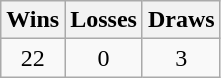<table class="wikitable">
<tr>
<th>Wins</th>
<th>Losses</th>
<th>Draws</th>
</tr>
<tr>
<td align="center">22</td>
<td align="center">0</td>
<td align="center">3</td>
</tr>
</table>
